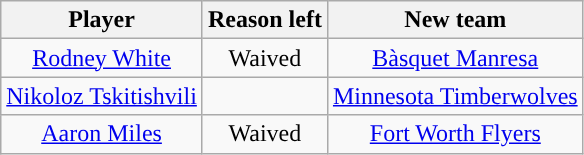<table class="wikitable sortable sortable" style="text-align: center">
<tr>
<th>Player</th>
<th>Reason left</th>
<th>New team</th>
</tr>
<tr style="text-align: center">
<td><a href='#'>Rodney White</a></td>
<td>Waived</td>
<td><a href='#'>Bàsquet Manresa</a></td>
</tr>
<tr style="text-align: center">
<td><a href='#'>Nikoloz Tskitishvili</a></td>
<td></td>
<td><a href='#'>Minnesota Timberwolves</a></td>
</tr>
<tr style="text-align: center">
<td><a href='#'>Aaron Miles</a></td>
<td>Waived</td>
<td><a href='#'>Fort Worth Flyers</a></td>
</tr>
</table>
